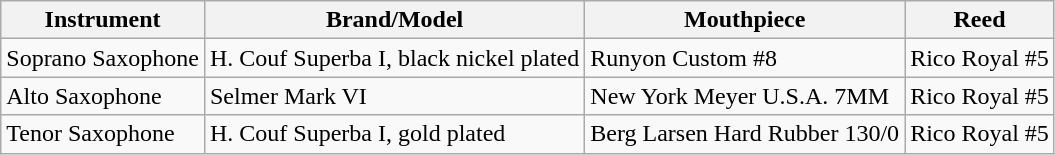<table class="wikitable">
<tr>
<th>Instrument</th>
<th>Brand/Model</th>
<th>Mouthpiece</th>
<th>Reed</th>
</tr>
<tr>
<td>Soprano Saxophone</td>
<td>H. Couf Superba I, black nickel plated</td>
<td>Runyon Custom #8</td>
<td>Rico Royal #5</td>
</tr>
<tr>
<td>Alto Saxophone</td>
<td>Selmer Mark VI</td>
<td>New York Meyer U.S.A. 7MM</td>
<td>Rico Royal #5</td>
</tr>
<tr>
<td>Tenor Saxophone</td>
<td>H. Couf Superba I, gold plated</td>
<td>Berg Larsen Hard Rubber 130/0</td>
<td>Rico Royal #5</td>
</tr>
</table>
